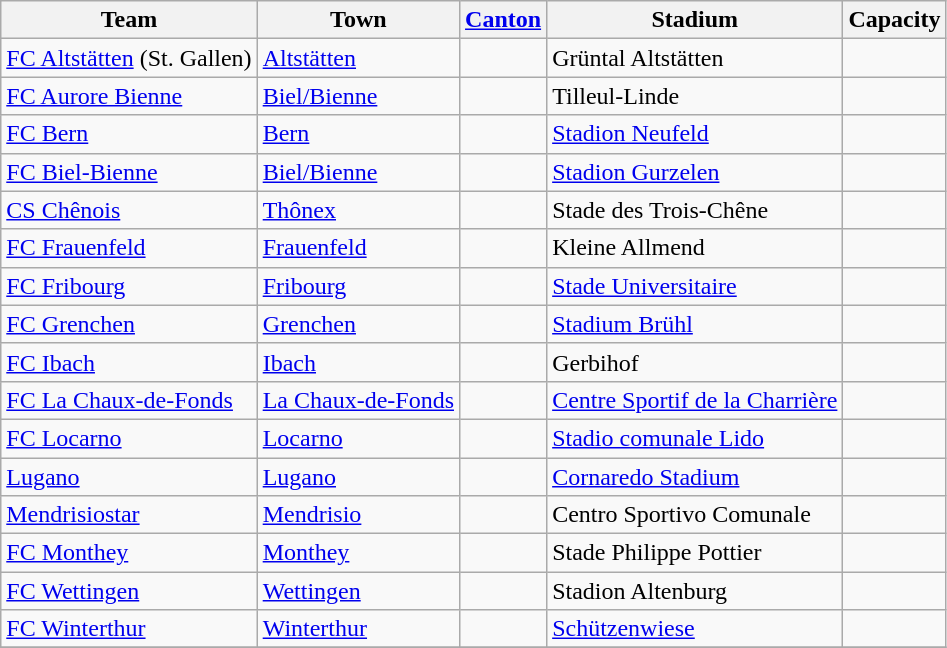<table class="wikitable sortable" style="text-align: left;">
<tr>
<th>Team</th>
<th>Town</th>
<th><a href='#'>Canton</a></th>
<th>Stadium</th>
<th>Capacity</th>
</tr>
<tr>
<td><a href='#'>FC Altstätten</a> (St. Gallen)</td>
<td><a href='#'>Altstätten</a></td>
<td></td>
<td>Grüntal Altstätten</td>
<td></td>
</tr>
<tr>
<td><a href='#'>FC Aurore Bienne</a></td>
<td><a href='#'>Biel/Bienne</a></td>
<td></td>
<td>Tilleul-Linde</td>
<td></td>
</tr>
<tr>
<td><a href='#'>FC Bern</a></td>
<td><a href='#'>Bern</a></td>
<td></td>
<td><a href='#'>Stadion Neufeld</a></td>
<td></td>
</tr>
<tr>
<td><a href='#'>FC Biel-Bienne</a></td>
<td><a href='#'>Biel/Bienne</a></td>
<td></td>
<td><a href='#'>Stadion Gurzelen</a></td>
<td></td>
</tr>
<tr>
<td><a href='#'>CS Chênois</a></td>
<td><a href='#'>Thônex</a></td>
<td></td>
<td>Stade des Trois-Chêne</td>
<td></td>
</tr>
<tr>
<td><a href='#'>FC Frauenfeld</a></td>
<td><a href='#'>Frauenfeld</a></td>
<td></td>
<td>Kleine Allmend</td>
<td></td>
</tr>
<tr>
<td><a href='#'>FC Fribourg</a></td>
<td><a href='#'>Fribourg</a></td>
<td></td>
<td><a href='#'>Stade Universitaire</a></td>
<td></td>
</tr>
<tr>
<td><a href='#'>FC Grenchen</a></td>
<td><a href='#'>Grenchen</a></td>
<td></td>
<td><a href='#'>Stadium Brühl</a></td>
<td></td>
</tr>
<tr>
<td><a href='#'>FC Ibach</a></td>
<td><a href='#'>Ibach</a></td>
<td></td>
<td>Gerbihof</td>
<td></td>
</tr>
<tr>
<td><a href='#'>FC La Chaux-de-Fonds</a></td>
<td><a href='#'>La Chaux-de-Fonds</a></td>
<td></td>
<td><a href='#'>Centre Sportif de la Charrière</a></td>
<td></td>
</tr>
<tr>
<td><a href='#'>FC Locarno</a></td>
<td><a href='#'>Locarno</a></td>
<td></td>
<td><a href='#'>Stadio comunale Lido</a></td>
<td></td>
</tr>
<tr>
<td><a href='#'>Lugano</a></td>
<td><a href='#'>Lugano</a></td>
<td></td>
<td><a href='#'>Cornaredo Stadium</a></td>
<td></td>
</tr>
<tr>
<td><a href='#'>Mendrisiostar</a></td>
<td><a href='#'>Mendrisio</a></td>
<td></td>
<td>Centro Sportivo Comunale</td>
<td></td>
</tr>
<tr>
<td><a href='#'>FC Monthey</a></td>
<td><a href='#'>Monthey</a></td>
<td></td>
<td>Stade Philippe Pottier</td>
<td></td>
</tr>
<tr>
<td><a href='#'>FC Wettingen</a></td>
<td><a href='#'>Wettingen</a></td>
<td></td>
<td>Stadion Altenburg</td>
<td></td>
</tr>
<tr>
<td><a href='#'>FC Winterthur</a></td>
<td><a href='#'>Winterthur</a></td>
<td></td>
<td><a href='#'>Schützenwiese</a></td>
<td></td>
</tr>
<tr>
</tr>
</table>
